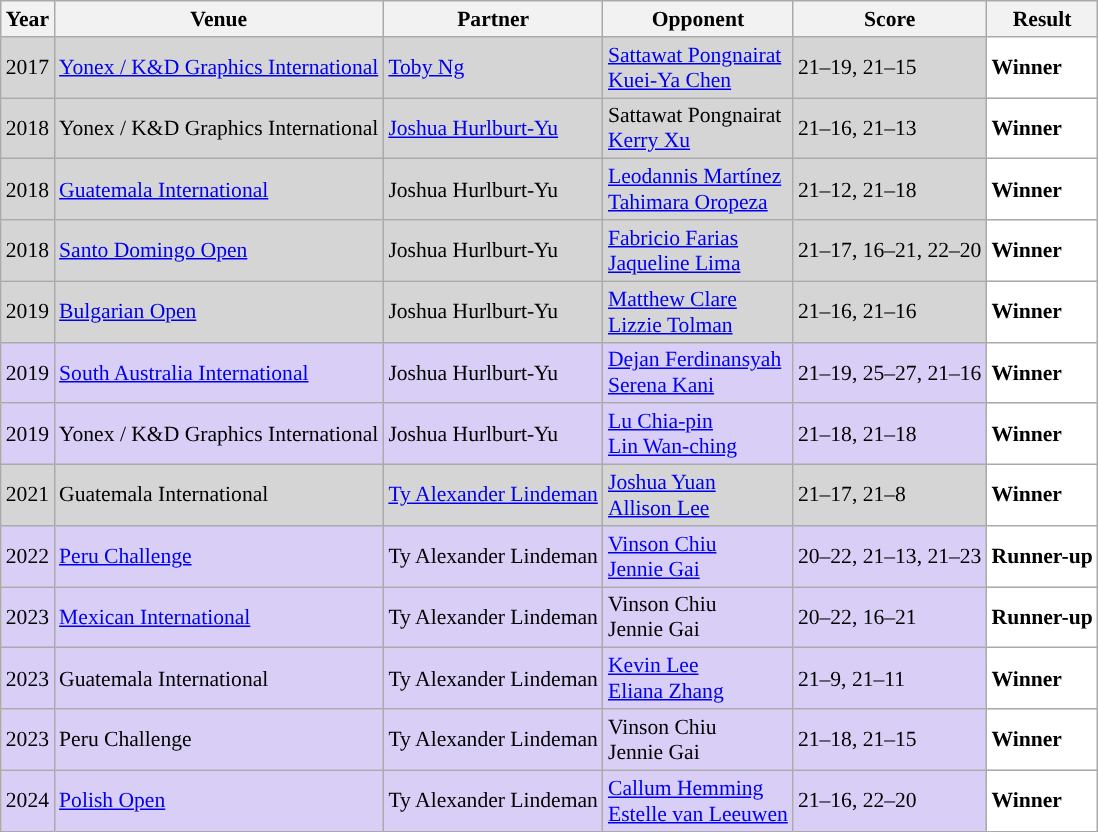<table class="sortable wikitable" style="font-size: 90%;">
<tr>
<th>Year</th>
<th>Venue</th>
<th>Partner</th>
<th>Opponent</th>
<th>Score</th>
<th>Result</th>
</tr>
<tr style="background:#D5D5D5">
<td align="center">2017</td>
<td align="left"><a href='#'>Yonex / K&D Graphics International</a></td>
<td align="left"> <a href='#'>Toby Ng</a></td>
<td align="left"> <a href='#'>Sattawat Pongnairat</a><br> <a href='#'>Kuei-Ya Chen</a></td>
<td align="left">21–19, 21–15</td>
<td style="text-align:left; background:white"> <strong>Winner</strong></td>
</tr>
<tr style="background:#D5D5D5">
<td align="center">2018</td>
<td align="left">Yonex / K&D Graphics International</td>
<td align="left"> <a href='#'>Joshua Hurlburt-Yu</a></td>
<td align="left"> Sattawat Pongnairat<br> <a href='#'>Kerry Xu</a></td>
<td align="left">21–16, 21–13</td>
<td style="text-align:left; background:white"> <strong>Winner</strong></td>
</tr>
<tr style="background:#D5D5D5">
<td align="center">2018</td>
<td align="left"><a href='#'>Guatemala International</a></td>
<td align="left"> Joshua Hurlburt-Yu</td>
<td align="left"> <a href='#'>Leodannis Martínez</a><br> <a href='#'>Tahimara Oropeza</a></td>
<td align="left">21–12, 21–18</td>
<td style="text-align:left; background:white"> <strong>Winner</strong></td>
</tr>
<tr style="background:#D5D5D5">
<td align="center">2018</td>
<td align="left"><a href='#'>Santo Domingo Open</a></td>
<td align="left"> Joshua Hurlburt-Yu</td>
<td align="left"> <a href='#'>Fabricio Farias</a><br> <a href='#'>Jaqueline Lima</a></td>
<td align="left">21–17, 16–21, 22–20</td>
<td style="text-align:left; background:white"> <strong>Winner</strong></td>
</tr>
<tr style="background:#D5D5D5">
<td align="center">2019</td>
<td align="left"><a href='#'>Bulgarian Open</a></td>
<td align="left"> Joshua Hurlburt-Yu</td>
<td align="left"> <a href='#'>Matthew Clare</a><br> <a href='#'>Lizzie Tolman</a></td>
<td align="left">21–16, 21–16</td>
<td style="text-align:left; background:white"> <strong>Winner</strong></td>
</tr>
<tr style="background:#D8CEF6">
<td align="center">2019</td>
<td align="left"><a href='#'>South Australia International</a></td>
<td align="left"> Joshua Hurlburt-Yu</td>
<td align="left"> <a href='#'>Dejan Ferdinansyah</a><br> <a href='#'>Serena Kani</a></td>
<td align="left">21–19, 25–27, 21–16</td>
<td style="text-align:left; background:white"> <strong>Winner</strong></td>
</tr>
<tr style="background:#D8CEF6">
<td align="center">2019</td>
<td align="left">Yonex / K&D Graphics International</td>
<td align="left"> Joshua Hurlburt-Yu</td>
<td align="left"> <a href='#'>Lu Chia-pin</a><br> <a href='#'>Lin Wan-ching</a></td>
<td align="left">21–18, 21–18</td>
<td style="text-align:left; background:white"> <strong>Winner</strong></td>
</tr>
<tr style="background:#D5D5D5">
<td align="center">2021</td>
<td align="left">Guatemala International</td>
<td align="left"> <a href='#'>Ty Alexander Lindeman</a></td>
<td align="left"> <a href='#'>Joshua Yuan</a><br> <a href='#'>Allison Lee</a></td>
<td align="left">21–17, 21–8</td>
<td style="text-align:left; background:white"> <strong>Winner</strong></td>
</tr>
<tr style="background:#D8CEF6">
<td align="center">2022</td>
<td align="left"><a href='#'>Peru Challenge</a></td>
<td align="left"> Ty Alexander Lindeman</td>
<td align="left"> <a href='#'>Vinson Chiu</a><br> <a href='#'>Jennie Gai</a></td>
<td align="left">20–22, 21–13, 21–23</td>
<td style="text-align:left; background:white"> <strong>Runner-up</strong></td>
</tr>
<tr style="background:#D8CEF6">
<td align="center">2023</td>
<td align="left"><a href='#'>Mexican International</a></td>
<td align="left"> Ty Alexander Lindeman</td>
<td align="left"> Vinson Chiu<br> Jennie Gai</td>
<td align="left">20–22, 16–21</td>
<td style="text-align:left; background:white"> <strong>Runner-up</strong></td>
</tr>
<tr style="background:#D8CEF6">
<td align="center">2023</td>
<td align="left">Guatemala International</td>
<td align="left"> Ty Alexander Lindeman</td>
<td align="left"> <a href='#'>Kevin Lee</a><br> <a href='#'>Eliana Zhang</a></td>
<td align="left">21–9, 21–11</td>
<td style="text-align:left; background:white"> <strong>Winner</strong></td>
</tr>
<tr style="background:#D8CEF6">
<td align="center">2023</td>
<td align="left">Peru Challenge</td>
<td align="left"> Ty Alexander Lindeman</td>
<td align="left"> Vinson Chiu<br> Jennie Gai</td>
<td align="left">21–18, 21–15</td>
<td style="text-align:left; background:white"> <strong>Winner</strong></td>
</tr>
<tr style="background:#D8CEF6">
<td align="center">2024</td>
<td align="left"><a href='#'>Polish Open</a></td>
<td align="left"> Ty Alexander Lindeman</td>
<td align="left"> <a href='#'>Callum Hemming</a><br> <a href='#'>Estelle van Leeuwen</a></td>
<td align="left">21–16, 22–20</td>
<td style="text-align:left; background:white"> <strong>Winner</strong></td>
</tr>
</table>
